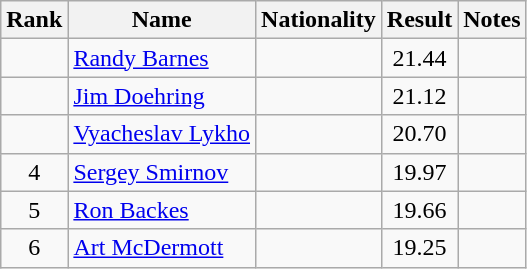<table class="wikitable sortable" style="text-align:center">
<tr>
<th>Rank</th>
<th>Name</th>
<th>Nationality</th>
<th>Result</th>
<th>Notes</th>
</tr>
<tr>
<td></td>
<td align=left><a href='#'>Randy Barnes</a></td>
<td align=left></td>
<td>21.44</td>
<td></td>
</tr>
<tr>
<td></td>
<td align=left><a href='#'>Jim Doehring</a></td>
<td align=left></td>
<td>21.12</td>
<td></td>
</tr>
<tr>
<td></td>
<td align=left><a href='#'>Vyacheslav Lykho</a></td>
<td align=left></td>
<td>20.70</td>
<td></td>
</tr>
<tr>
<td>4</td>
<td align=left><a href='#'>Sergey Smirnov</a></td>
<td align=left></td>
<td>19.97</td>
<td></td>
</tr>
<tr>
<td>5</td>
<td align=left><a href='#'>Ron Backes</a></td>
<td align=left></td>
<td>19.66</td>
<td></td>
</tr>
<tr>
<td>6</td>
<td align=left><a href='#'>Art McDermott</a></td>
<td align=left></td>
<td>19.25</td>
<td></td>
</tr>
</table>
